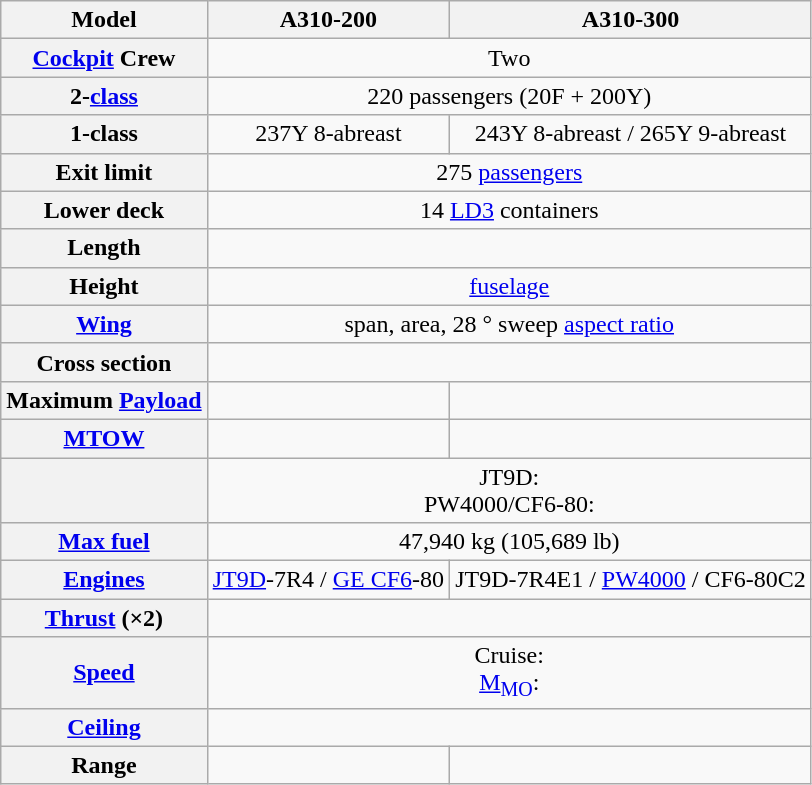<table class="wikitable sortable sticky-header" style="text-align: center;">
<tr>
<th>Model</th>
<th>A310-200</th>
<th>A310-300</th>
</tr>
<tr>
<th><a href='#'>Cockpit</a> Crew</th>
<td colspan=2>Two</td>
</tr>
<tr>
<th>2-<a href='#'>class</a></th>
<td colspan=2>220 passengers (20F + 200Y)</td>
</tr>
<tr>
<th>1-class</th>
<td>237Y 8-abreast</td>
<td>243Y 8-abreast / 265Y 9-abreast</td>
</tr>
<tr>
<th>Exit limit</th>
<td colspan=2>275 <a href='#'>passengers</a></td>
</tr>
<tr>
<th>Lower deck</th>
<td colspan=2>14 <a href='#'>LD3</a> containers</td>
</tr>
<tr>
<th>Length</th>
<td colspan=2></td>
</tr>
<tr>
<th>Height</th>
<td colspan=2> <a href='#'>fuselage</a></td>
</tr>
<tr>
<th><a href='#'>Wing</a></th>
<td colspan=2> span,  area, 28 ° sweep  <a href='#'>aspect ratio</a></td>
</tr>
<tr>
<th>Cross section</th>
<td colspan=2></td>
</tr>
<tr>
<th>Maximum <a href='#'>Payload</a></th>
<td></td>
<td></td>
</tr>
<tr>
<th><a href='#'>MTOW</a></th>
<td></td>
<td></td>
</tr>
<tr>
<th></th>
<td colspan=2>JT9D: <br>PW4000/CF6-80: </td>
</tr>
<tr>
<th><a href='#'>Max fuel</a></th>
<td colspan=2>47,940 kg (105,689 lb)</td>
</tr>
<tr>
<th><a href='#'>Engines</a></th>
<td><a href='#'>JT9D</a>-7R4 / <a href='#'>GE CF6</a>-80</td>
<td>JT9D-7R4E1 / <a href='#'>PW4000</a> / CF6-80C2</td>
</tr>
<tr>
<th><a href='#'>Thrust</a> (×2)</th>
<td colspan=2></td>
</tr>
<tr>
<th><a href='#'>Speed</a></th>
<td colspan="2">Cruise: <br><a href='#'>M<sub>MO</sub></a>: </td>
</tr>
<tr>
<th><a href='#'>Ceiling</a></th>
<td colspan=2></td>
</tr>
<tr>
<th>Range</th>
<td></td>
<td></td>
</tr>
</table>
